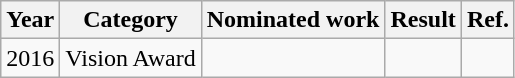<table class="wikitable">
<tr>
<th>Year</th>
<th>Category</th>
<th>Nominated work</th>
<th>Result</th>
<th>Ref.</th>
</tr>
<tr>
<td>2016</td>
<td>Vision Award</td>
<td></td>
<td></td>
<td align="center"></td>
</tr>
</table>
